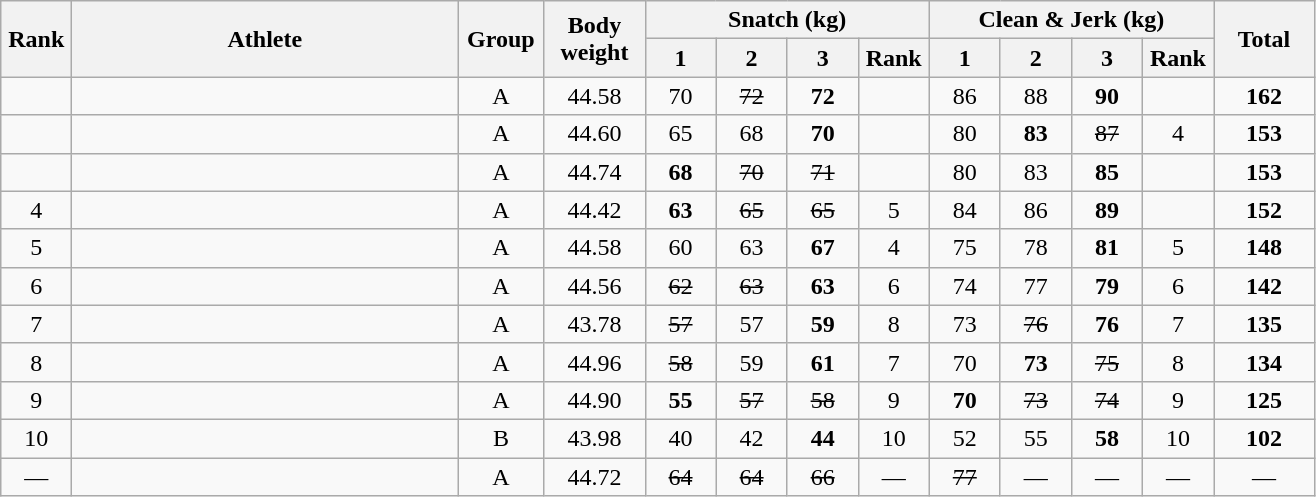<table class = "wikitable" style="text-align:center;">
<tr>
<th rowspan=2 width=40>Rank</th>
<th rowspan=2 width=250>Athlete</th>
<th rowspan=2 width=50>Group</th>
<th rowspan=2 width=60>Body weight</th>
<th colspan=4>Snatch (kg)</th>
<th colspan=4>Clean & Jerk (kg)</th>
<th rowspan=2 width=60>Total</th>
</tr>
<tr>
<th width=40>1</th>
<th width=40>2</th>
<th width=40>3</th>
<th width=40>Rank</th>
<th width=40>1</th>
<th width=40>2</th>
<th width=40>3</th>
<th width=40>Rank</th>
</tr>
<tr>
<td></td>
<td align=left></td>
<td>A</td>
<td>44.58</td>
<td>70</td>
<td><s>72</s></td>
<td><strong>72</strong></td>
<td></td>
<td>86</td>
<td>88</td>
<td><strong>90</strong></td>
<td></td>
<td><strong>162</strong></td>
</tr>
<tr>
<td></td>
<td align=left></td>
<td>A</td>
<td>44.60</td>
<td>65</td>
<td>68</td>
<td><strong>70</strong></td>
<td></td>
<td>80</td>
<td><strong>83</strong></td>
<td><s>87</s></td>
<td>4</td>
<td><strong>153</strong></td>
</tr>
<tr>
<td></td>
<td align=left></td>
<td>A</td>
<td>44.74</td>
<td><strong>68</strong></td>
<td><s>70</s></td>
<td><s>71</s></td>
<td></td>
<td>80</td>
<td>83</td>
<td><strong>85</strong></td>
<td></td>
<td><strong>153</strong></td>
</tr>
<tr>
<td>4</td>
<td align=left></td>
<td>A</td>
<td>44.42</td>
<td><strong>63</strong></td>
<td><s>65</s></td>
<td><s>65</s></td>
<td>5</td>
<td>84</td>
<td>86</td>
<td><strong>89</strong></td>
<td></td>
<td><strong>152</strong></td>
</tr>
<tr>
<td>5</td>
<td align=left></td>
<td>A</td>
<td>44.58</td>
<td>60</td>
<td>63</td>
<td><strong>67</strong></td>
<td>4</td>
<td>75</td>
<td>78</td>
<td><strong>81</strong></td>
<td>5</td>
<td><strong>148</strong></td>
</tr>
<tr>
<td>6</td>
<td align=left></td>
<td>A</td>
<td>44.56</td>
<td><s>62</s></td>
<td><s>63</s></td>
<td><strong>63</strong></td>
<td>6</td>
<td>74</td>
<td>77</td>
<td><strong>79</strong></td>
<td>6</td>
<td><strong>142</strong></td>
</tr>
<tr>
<td>7</td>
<td align=left></td>
<td>A</td>
<td>43.78</td>
<td><s>57</s></td>
<td>57</td>
<td><strong>59</strong></td>
<td>8</td>
<td>73</td>
<td><s>76</s></td>
<td><strong>76</strong></td>
<td>7</td>
<td><strong>135</strong></td>
</tr>
<tr>
<td>8</td>
<td align=left></td>
<td>A</td>
<td>44.96</td>
<td><s>58</s></td>
<td>59</td>
<td><strong>61</strong></td>
<td>7</td>
<td>70</td>
<td><strong>73</strong></td>
<td><s>75</s></td>
<td>8</td>
<td><strong>134</strong></td>
</tr>
<tr>
<td>9</td>
<td align=left></td>
<td>A</td>
<td>44.90</td>
<td><strong>55</strong></td>
<td><s>57</s></td>
<td><s>58</s></td>
<td>9</td>
<td><strong>70</strong></td>
<td><s>73</s></td>
<td><s>74</s></td>
<td>9</td>
<td><strong>125</strong></td>
</tr>
<tr>
<td>10</td>
<td align=left></td>
<td>B</td>
<td>43.98</td>
<td>40</td>
<td>42</td>
<td><strong>44</strong></td>
<td>10</td>
<td>52</td>
<td>55</td>
<td><strong>58</strong></td>
<td>10</td>
<td><strong>102</strong></td>
</tr>
<tr>
<td>—</td>
<td align=left></td>
<td>A</td>
<td>44.72</td>
<td><s>64</s></td>
<td><s>64</s></td>
<td><s>66</s></td>
<td>—</td>
<td><s>77</s></td>
<td>—</td>
<td>—</td>
<td>—</td>
<td>—</td>
</tr>
</table>
